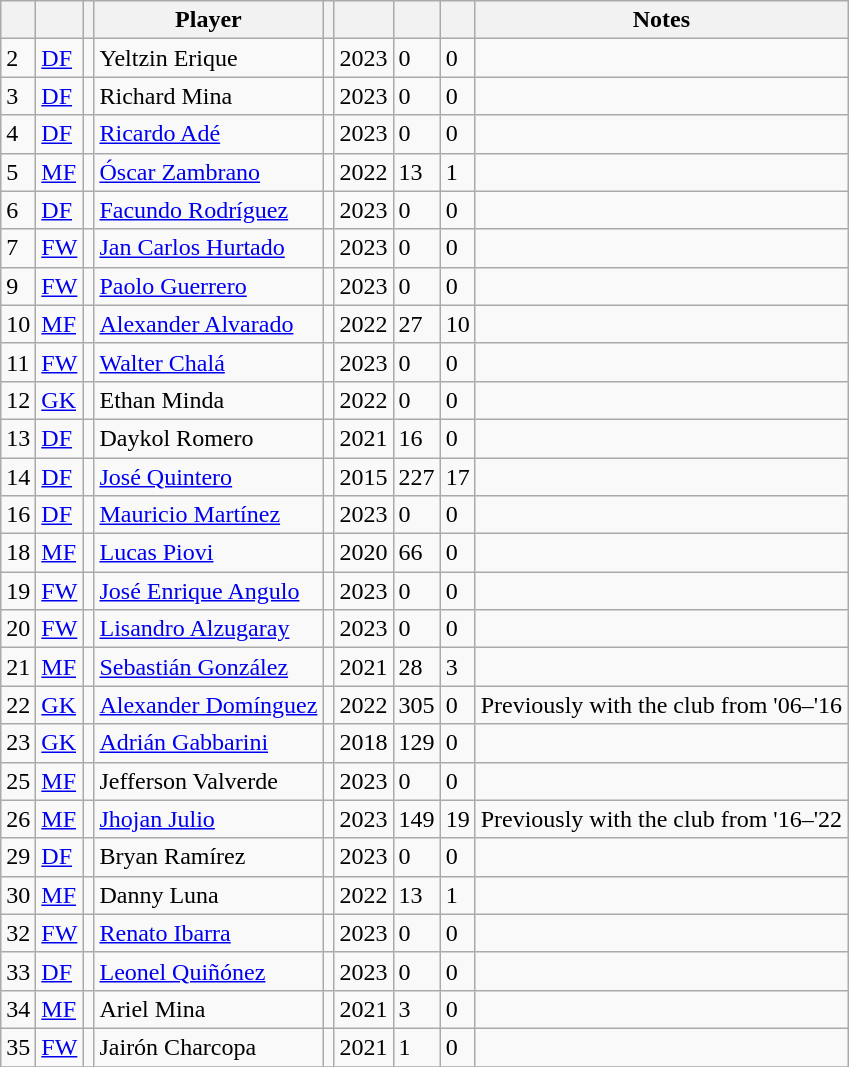<table class="wikitable sortable">
<tr>
<th></th>
<th></th>
<th></th>
<th>Player</th>
<th></th>
<th></th>
<th></th>
<th></th>
<th>Notes</th>
</tr>
<tr>
<td>2</td>
<td><a href='#'>DF</a></td>
<td></td>
<td>Yeltzin Erique</td>
<td></td>
<td>2023</td>
<td>0</td>
<td>0</td>
<td></td>
</tr>
<tr>
<td>3</td>
<td><a href='#'>DF</a></td>
<td></td>
<td>Richard Mina</td>
<td></td>
<td>2023</td>
<td>0</td>
<td>0</td>
<td></td>
</tr>
<tr>
<td>4</td>
<td><a href='#'>DF</a></td>
<td></td>
<td><a href='#'>Ricardo Adé</a></td>
<td></td>
<td>2023</td>
<td>0</td>
<td>0</td>
<td></td>
</tr>
<tr>
<td>5</td>
<td><a href='#'>MF</a></td>
<td></td>
<td><a href='#'>Óscar Zambrano</a></td>
<td></td>
<td>2022</td>
<td>13</td>
<td>1</td>
<td></td>
</tr>
<tr>
<td>6</td>
<td><a href='#'>DF</a></td>
<td></td>
<td><a href='#'>Facundo Rodríguez</a></td>
<td></td>
<td>2023</td>
<td>0</td>
<td>0</td>
<td></td>
</tr>
<tr>
<td>7</td>
<td><a href='#'>FW</a></td>
<td></td>
<td><a href='#'>Jan Carlos Hurtado</a></td>
<td></td>
<td>2023</td>
<td>0</td>
<td>0</td>
<td></td>
</tr>
<tr>
<td>9</td>
<td><a href='#'>FW</a></td>
<td></td>
<td><a href='#'>Paolo Guerrero</a></td>
<td></td>
<td>2023</td>
<td>0</td>
<td>0</td>
<td></td>
</tr>
<tr>
<td>10</td>
<td><a href='#'>MF</a></td>
<td></td>
<td><a href='#'>Alexander Alvarado</a></td>
<td></td>
<td>2022</td>
<td>27</td>
<td>10</td>
<td></td>
</tr>
<tr>
<td>11</td>
<td><a href='#'>FW</a></td>
<td></td>
<td><a href='#'>Walter Chalá</a></td>
<td></td>
<td>2023</td>
<td>0</td>
<td>0</td>
<td></td>
</tr>
<tr>
<td>12</td>
<td><a href='#'>GK</a></td>
<td></td>
<td>Ethan Minda</td>
<td></td>
<td>2022</td>
<td>0</td>
<td>0</td>
<td></td>
</tr>
<tr>
<td>13</td>
<td><a href='#'>DF</a></td>
<td></td>
<td>Daykol Romero</td>
<td></td>
<td>2021</td>
<td>16</td>
<td>0</td>
<td></td>
</tr>
<tr>
<td>14</td>
<td><a href='#'>DF</a></td>
<td></td>
<td><a href='#'>José Quintero</a></td>
<td></td>
<td>2015</td>
<td>227</td>
<td>17</td>
<td></td>
</tr>
<tr>
<td>16</td>
<td><a href='#'>DF</a></td>
<td></td>
<td><a href='#'>Mauricio Martínez</a></td>
<td></td>
<td>2023</td>
<td>0</td>
<td>0</td>
<td></td>
</tr>
<tr>
<td>18</td>
<td><a href='#'>MF</a></td>
<td></td>
<td><a href='#'>Lucas Piovi</a></td>
<td></td>
<td>2020</td>
<td>66</td>
<td>0</td>
<td></td>
</tr>
<tr>
<td>19</td>
<td><a href='#'>FW</a></td>
<td></td>
<td><a href='#'>José Enrique Angulo</a></td>
<td></td>
<td>2023</td>
<td>0</td>
<td>0</td>
<td></td>
</tr>
<tr>
<td>20</td>
<td><a href='#'>FW</a></td>
<td></td>
<td><a href='#'>Lisandro Alzugaray</a></td>
<td></td>
<td>2023</td>
<td>0</td>
<td>0</td>
<td></td>
</tr>
<tr>
<td>21</td>
<td><a href='#'>MF</a></td>
<td></td>
<td><a href='#'>Sebastián González</a></td>
<td></td>
<td>2021</td>
<td>28</td>
<td>3</td>
<td></td>
</tr>
<tr>
<td>22</td>
<td><a href='#'>GK</a></td>
<td></td>
<td><a href='#'>Alexander Domínguez</a></td>
<td></td>
<td>2022</td>
<td>305</td>
<td>0</td>
<td>Previously with the club from '06–'16</td>
</tr>
<tr>
<td>23</td>
<td><a href='#'>GK</a></td>
<td></td>
<td><a href='#'>Adrián Gabbarini</a></td>
<td></td>
<td>2018</td>
<td>129</td>
<td>0</td>
<td></td>
</tr>
<tr>
<td>25</td>
<td><a href='#'>MF</a></td>
<td></td>
<td>Jefferson Valverde</td>
<td></td>
<td>2023</td>
<td>0</td>
<td>0</td>
<td></td>
</tr>
<tr>
<td>26</td>
<td><a href='#'>MF</a></td>
<td></td>
<td><a href='#'>Jhojan Julio</a></td>
<td></td>
<td>2023</td>
<td>149</td>
<td>19</td>
<td>Previously with the club from '16–'22</td>
</tr>
<tr>
<td>29</td>
<td><a href='#'>DF</a></td>
<td></td>
<td>Bryan Ramírez</td>
<td></td>
<td>2023</td>
<td>0</td>
<td>0</td>
<td></td>
</tr>
<tr>
<td>30</td>
<td><a href='#'>MF</a></td>
<td></td>
<td>Danny Luna</td>
<td></td>
<td>2022</td>
<td>13</td>
<td>1</td>
<td></td>
</tr>
<tr>
<td>32</td>
<td><a href='#'>FW</a></td>
<td></td>
<td><a href='#'>Renato Ibarra</a></td>
<td></td>
<td>2023</td>
<td>0</td>
<td>0</td>
<td></td>
</tr>
<tr>
<td>33</td>
<td><a href='#'>DF</a></td>
<td></td>
<td><a href='#'>Leonel Quiñónez</a></td>
<td></td>
<td>2023</td>
<td>0</td>
<td>0</td>
<td></td>
</tr>
<tr>
<td>34</td>
<td><a href='#'>MF</a></td>
<td></td>
<td>Ariel Mina</td>
<td></td>
<td>2021</td>
<td>3</td>
<td>0</td>
<td></td>
</tr>
<tr>
<td>35</td>
<td><a href='#'>FW</a></td>
<td></td>
<td>Jairón Charcopa</td>
<td></td>
<td>2021</td>
<td>1</td>
<td>0</td>
<td></td>
</tr>
<tr>
</tr>
</table>
